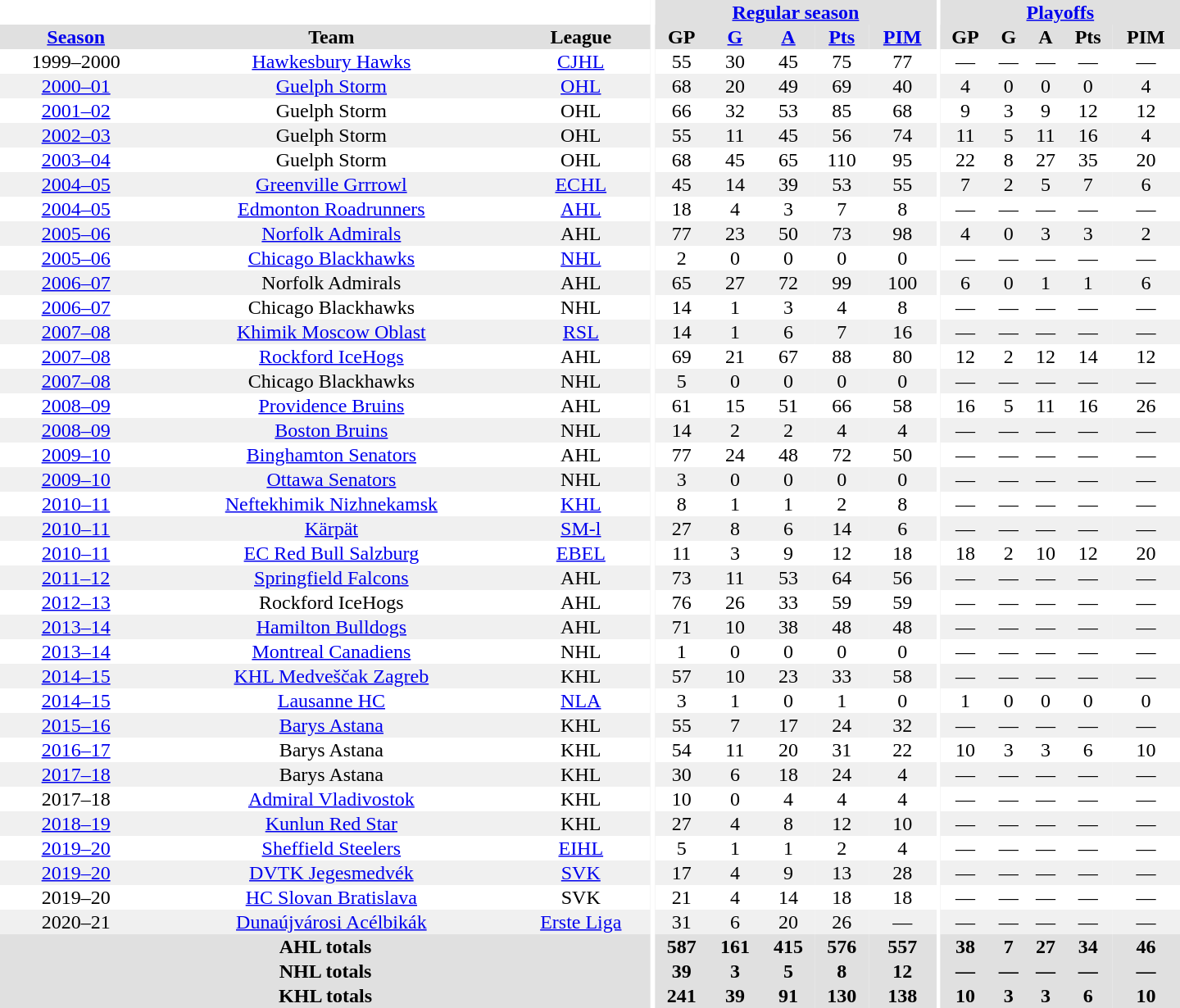<table border="0" cellpadding="1" cellspacing="0" style="text-align:center; width:60em">
<tr bgcolor="#e0e0e0">
<th colspan="3" bgcolor="#ffffff"></th>
<th rowspan="100" bgcolor="#ffffff"></th>
<th colspan="5"><a href='#'>Regular season</a></th>
<th rowspan="100" bgcolor="#ffffff"></th>
<th colspan="5"><a href='#'>Playoffs</a></th>
</tr>
<tr bgcolor="#e0e0e0">
<th><a href='#'>Season</a></th>
<th>Team</th>
<th>League</th>
<th>GP</th>
<th><a href='#'>G</a></th>
<th><a href='#'>A</a></th>
<th><a href='#'>Pts</a></th>
<th><a href='#'>PIM</a></th>
<th>GP</th>
<th>G</th>
<th>A</th>
<th>Pts</th>
<th>PIM</th>
</tr>
<tr>
<td>1999–2000</td>
<td><a href='#'>Hawkesbury Hawks</a></td>
<td><a href='#'>CJHL</a></td>
<td>55</td>
<td>30</td>
<td>45</td>
<td>75</td>
<td>77</td>
<td>—</td>
<td>—</td>
<td>—</td>
<td>—</td>
<td>—</td>
</tr>
<tr bgcolor="#f0f0f0">
<td><a href='#'>2000–01</a></td>
<td><a href='#'>Guelph Storm</a></td>
<td><a href='#'>OHL</a></td>
<td>68</td>
<td>20</td>
<td>49</td>
<td>69</td>
<td>40</td>
<td>4</td>
<td>0</td>
<td>0</td>
<td>0</td>
<td>4</td>
</tr>
<tr>
<td><a href='#'>2001–02</a></td>
<td>Guelph Storm</td>
<td>OHL</td>
<td>66</td>
<td>32</td>
<td>53</td>
<td>85</td>
<td>68</td>
<td>9</td>
<td>3</td>
<td>9</td>
<td>12</td>
<td>12</td>
</tr>
<tr bgcolor="#f0f0f0">
<td><a href='#'>2002–03</a></td>
<td>Guelph Storm</td>
<td>OHL</td>
<td>55</td>
<td>11</td>
<td>45</td>
<td>56</td>
<td>74</td>
<td>11</td>
<td>5</td>
<td>11</td>
<td>16</td>
<td>4</td>
</tr>
<tr>
<td><a href='#'>2003–04</a></td>
<td>Guelph Storm</td>
<td>OHL</td>
<td>68</td>
<td>45</td>
<td>65</td>
<td>110</td>
<td>95</td>
<td>22</td>
<td>8</td>
<td>27</td>
<td>35</td>
<td>20</td>
</tr>
<tr bgcolor="#f0f0f0">
<td><a href='#'>2004–05</a></td>
<td><a href='#'>Greenville Grrrowl</a></td>
<td><a href='#'>ECHL</a></td>
<td>45</td>
<td>14</td>
<td>39</td>
<td>53</td>
<td>55</td>
<td>7</td>
<td>2</td>
<td>5</td>
<td>7</td>
<td>6</td>
</tr>
<tr>
<td><a href='#'>2004–05</a></td>
<td><a href='#'>Edmonton Roadrunners</a></td>
<td><a href='#'>AHL</a></td>
<td>18</td>
<td>4</td>
<td>3</td>
<td>7</td>
<td>8</td>
<td>—</td>
<td>—</td>
<td>—</td>
<td>—</td>
<td>—</td>
</tr>
<tr bgcolor="#f0f0f0">
<td><a href='#'>2005–06</a></td>
<td><a href='#'>Norfolk Admirals</a></td>
<td>AHL</td>
<td>77</td>
<td>23</td>
<td>50</td>
<td>73</td>
<td>98</td>
<td>4</td>
<td>0</td>
<td>3</td>
<td>3</td>
<td>2</td>
</tr>
<tr>
<td><a href='#'>2005–06</a></td>
<td><a href='#'>Chicago Blackhawks</a></td>
<td><a href='#'>NHL</a></td>
<td>2</td>
<td>0</td>
<td>0</td>
<td>0</td>
<td>0</td>
<td>—</td>
<td>—</td>
<td>—</td>
<td>—</td>
<td>—</td>
</tr>
<tr bgcolor="#f0f0f0">
<td><a href='#'>2006–07</a></td>
<td>Norfolk Admirals</td>
<td>AHL</td>
<td>65</td>
<td>27</td>
<td>72</td>
<td>99</td>
<td>100</td>
<td>6</td>
<td>0</td>
<td>1</td>
<td>1</td>
<td>6</td>
</tr>
<tr>
<td><a href='#'>2006–07</a></td>
<td>Chicago Blackhawks</td>
<td>NHL</td>
<td>14</td>
<td>1</td>
<td>3</td>
<td>4</td>
<td>8</td>
<td>—</td>
<td>—</td>
<td>—</td>
<td>—</td>
<td>—</td>
</tr>
<tr bgcolor="#f0f0f0">
<td><a href='#'>2007–08</a></td>
<td><a href='#'>Khimik Moscow Oblast</a></td>
<td><a href='#'>RSL</a></td>
<td>14</td>
<td>1</td>
<td>6</td>
<td>7</td>
<td>16</td>
<td>—</td>
<td>—</td>
<td>—</td>
<td>—</td>
<td>—</td>
</tr>
<tr>
<td><a href='#'>2007–08</a></td>
<td><a href='#'>Rockford IceHogs</a></td>
<td>AHL</td>
<td>69</td>
<td>21</td>
<td>67</td>
<td>88</td>
<td>80</td>
<td>12</td>
<td>2</td>
<td>12</td>
<td>14</td>
<td>12</td>
</tr>
<tr bgcolor="#f0f0f0">
<td><a href='#'>2007–08</a></td>
<td>Chicago Blackhawks</td>
<td>NHL</td>
<td>5</td>
<td>0</td>
<td>0</td>
<td>0</td>
<td>0</td>
<td>—</td>
<td>—</td>
<td>—</td>
<td>—</td>
<td>—</td>
</tr>
<tr>
<td><a href='#'>2008–09</a></td>
<td><a href='#'>Providence Bruins</a></td>
<td>AHL</td>
<td>61</td>
<td>15</td>
<td>51</td>
<td>66</td>
<td>58</td>
<td>16</td>
<td>5</td>
<td>11</td>
<td>16</td>
<td>26</td>
</tr>
<tr bgcolor="#f0f0f0">
<td><a href='#'>2008–09</a></td>
<td><a href='#'>Boston Bruins</a></td>
<td>NHL</td>
<td>14</td>
<td>2</td>
<td>2</td>
<td>4</td>
<td>4</td>
<td>—</td>
<td>—</td>
<td>—</td>
<td>—</td>
<td>—</td>
</tr>
<tr>
<td><a href='#'>2009–10</a></td>
<td><a href='#'>Binghamton Senators</a></td>
<td>AHL</td>
<td>77</td>
<td>24</td>
<td>48</td>
<td>72</td>
<td>50</td>
<td>—</td>
<td>—</td>
<td>—</td>
<td>—</td>
<td>—</td>
</tr>
<tr bgcolor="#f0f0f0">
<td><a href='#'>2009–10</a></td>
<td><a href='#'>Ottawa Senators</a></td>
<td>NHL</td>
<td>3</td>
<td>0</td>
<td>0</td>
<td>0</td>
<td>0</td>
<td>—</td>
<td>—</td>
<td>—</td>
<td>—</td>
<td>—</td>
</tr>
<tr>
<td><a href='#'>2010–11</a></td>
<td><a href='#'>Neftekhimik Nizhnekamsk</a></td>
<td><a href='#'>KHL</a></td>
<td>8</td>
<td>1</td>
<td>1</td>
<td>2</td>
<td>8</td>
<td>—</td>
<td>—</td>
<td>—</td>
<td>—</td>
<td>—</td>
</tr>
<tr bgcolor="#f0f0f0">
<td><a href='#'>2010–11</a></td>
<td><a href='#'>Kärpät</a></td>
<td><a href='#'>SM-l</a></td>
<td>27</td>
<td>8</td>
<td>6</td>
<td>14</td>
<td>6</td>
<td>—</td>
<td>—</td>
<td>—</td>
<td>—</td>
<td>—</td>
</tr>
<tr>
<td><a href='#'>2010–11</a></td>
<td><a href='#'>EC Red Bull Salzburg</a></td>
<td><a href='#'>EBEL</a></td>
<td>11</td>
<td>3</td>
<td>9</td>
<td>12</td>
<td>18</td>
<td>18</td>
<td>2</td>
<td>10</td>
<td>12</td>
<td>20</td>
</tr>
<tr bgcolor="#f0f0f0">
<td><a href='#'>2011–12</a></td>
<td><a href='#'>Springfield Falcons</a></td>
<td>AHL</td>
<td>73</td>
<td>11</td>
<td>53</td>
<td>64</td>
<td>56</td>
<td>—</td>
<td>—</td>
<td>—</td>
<td>—</td>
<td>—</td>
</tr>
<tr>
<td><a href='#'>2012–13</a></td>
<td>Rockford IceHogs</td>
<td>AHL</td>
<td>76</td>
<td>26</td>
<td>33</td>
<td>59</td>
<td>59</td>
<td>—</td>
<td>—</td>
<td>—</td>
<td>—</td>
<td>—</td>
</tr>
<tr bgcolor="#f0f0f0">
<td><a href='#'>2013–14</a></td>
<td><a href='#'>Hamilton Bulldogs</a></td>
<td>AHL</td>
<td>71</td>
<td>10</td>
<td>38</td>
<td>48</td>
<td>48</td>
<td>—</td>
<td>—</td>
<td>—</td>
<td>—</td>
<td>—</td>
</tr>
<tr>
<td><a href='#'>2013–14</a></td>
<td><a href='#'>Montreal Canadiens</a></td>
<td>NHL</td>
<td>1</td>
<td>0</td>
<td>0</td>
<td>0</td>
<td>0</td>
<td>—</td>
<td>—</td>
<td>—</td>
<td>—</td>
<td>—</td>
</tr>
<tr bgcolor="#f0f0f0">
<td><a href='#'>2014–15</a></td>
<td><a href='#'>KHL Medveščak Zagreb</a></td>
<td>KHL</td>
<td>57</td>
<td>10</td>
<td>23</td>
<td>33</td>
<td>58</td>
<td>—</td>
<td>—</td>
<td>—</td>
<td>—</td>
<td>—</td>
</tr>
<tr>
<td><a href='#'>2014–15</a></td>
<td><a href='#'>Lausanne HC</a></td>
<td><a href='#'>NLA</a></td>
<td>3</td>
<td>1</td>
<td>0</td>
<td>1</td>
<td>0</td>
<td>1</td>
<td>0</td>
<td>0</td>
<td>0</td>
<td>0</td>
</tr>
<tr bgcolor="#f0f0f0">
<td><a href='#'>2015–16</a></td>
<td><a href='#'>Barys Astana</a></td>
<td>KHL</td>
<td>55</td>
<td>7</td>
<td>17</td>
<td>24</td>
<td>32</td>
<td>—</td>
<td>—</td>
<td>—</td>
<td>—</td>
<td>—</td>
</tr>
<tr>
<td><a href='#'>2016–17</a></td>
<td>Barys Astana</td>
<td>KHL</td>
<td>54</td>
<td>11</td>
<td>20</td>
<td>31</td>
<td>22</td>
<td>10</td>
<td>3</td>
<td>3</td>
<td>6</td>
<td>10</td>
</tr>
<tr bgcolor="#f0f0f0">
<td><a href='#'>2017–18</a></td>
<td>Barys Astana</td>
<td>KHL</td>
<td>30</td>
<td>6</td>
<td>18</td>
<td>24</td>
<td>4</td>
<td>—</td>
<td>—</td>
<td>—</td>
<td>—</td>
<td>—</td>
</tr>
<tr>
<td>2017–18</td>
<td><a href='#'>Admiral Vladivostok</a></td>
<td>KHL</td>
<td>10</td>
<td>0</td>
<td>4</td>
<td>4</td>
<td>4</td>
<td>—</td>
<td>—</td>
<td>—</td>
<td>—</td>
<td>—</td>
</tr>
<tr bgcolor="#f0f0f0">
<td><a href='#'>2018–19</a></td>
<td><a href='#'>Kunlun Red Star</a></td>
<td>KHL</td>
<td>27</td>
<td>4</td>
<td>8</td>
<td>12</td>
<td>10</td>
<td>—</td>
<td>—</td>
<td>—</td>
<td>—</td>
<td>—</td>
</tr>
<tr>
<td><a href='#'>2019–20</a></td>
<td><a href='#'>Sheffield Steelers</a></td>
<td><a href='#'>EIHL</a></td>
<td>5</td>
<td>1</td>
<td>1</td>
<td>2</td>
<td>4</td>
<td>—</td>
<td>—</td>
<td>—</td>
<td>—</td>
<td>—</td>
</tr>
<tr bgcolor="#f0f0f0">
<td><a href='#'>2019–20</a></td>
<td><a href='#'>DVTK Jegesmedvék</a></td>
<td><a href='#'>SVK</a></td>
<td>17</td>
<td>4</td>
<td>9</td>
<td>13</td>
<td>28</td>
<td>—</td>
<td>—</td>
<td>—</td>
<td>—</td>
<td —>—</td>
</tr>
<tr>
<td>2019–20</td>
<td><a href='#'>HC Slovan Bratislava</a></td>
<td>SVK</td>
<td>21</td>
<td>4</td>
<td>14</td>
<td>18</td>
<td>18</td>
<td>—</td>
<td>—</td>
<td>—</td>
<td>—</td>
<td>—</td>
</tr>
<tr bgcolor="#f0f0f0">
<td>2020–21</td>
<td><a href='#'>Dunaújvárosi Acélbikák</a></td>
<td><a href='#'>Erste Liga</a></td>
<td>31</td>
<td>6</td>
<td>20</td>
<td>26</td>
<td>—</td>
<td>—</td>
<td>—</td>
<td>—</td>
<td>—</td>
<td —>—</td>
</tr>
<tr bgcolor="#e0e0e0">
<th colspan="3">AHL totals</th>
<th>587</th>
<th>161</th>
<th>415</th>
<th>576</th>
<th>557</th>
<th>38</th>
<th>7</th>
<th>27</th>
<th>34</th>
<th>46</th>
</tr>
<tr bgcolor="#e0e0e0">
<th colspan="3">NHL totals</th>
<th>39</th>
<th>3</th>
<th>5</th>
<th>8</th>
<th>12</th>
<th>—</th>
<th>—</th>
<th>—</th>
<th>—</th>
<th>—</th>
</tr>
<tr bgcolor="#e0e0e0">
<th colspan="3">KHL totals</th>
<th>241</th>
<th>39</th>
<th>91</th>
<th>130</th>
<th>138</th>
<th>10</th>
<th>3</th>
<th>3</th>
<th>6</th>
<th>10</th>
</tr>
</table>
